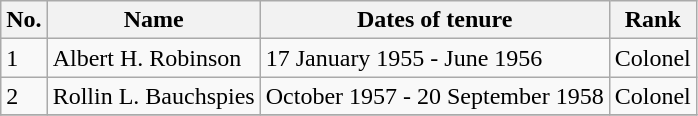<table class=wikitable>
<tr>
<th>No.</th>
<th>Name</th>
<th>Dates of tenure</th>
<th>Rank</th>
</tr>
<tr>
<td>1</td>
<td>Albert H. Robinson</td>
<td>17 January 1955 - June 1956</td>
<td>Colonel</td>
</tr>
<tr>
<td>2</td>
<td>Rollin L. Bauchspies</td>
<td>October 1957 - 20 September 1958</td>
<td>Colonel</td>
</tr>
<tr>
</tr>
</table>
